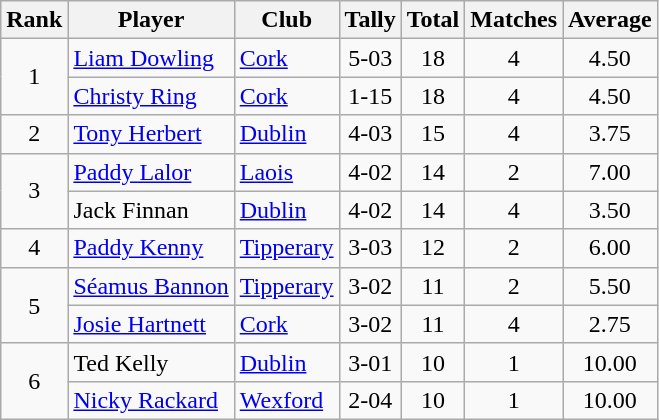<table class="wikitable">
<tr>
<th>Rank</th>
<th>Player</th>
<th>Club</th>
<th>Tally</th>
<th>Total</th>
<th>Matches</th>
<th>Average</th>
</tr>
<tr>
<td rowspan=2 align=center>1</td>
<td><a href='#'>Liam Dowling</a></td>
<td><a href='#'>Cork</a></td>
<td align=center>5-03</td>
<td align=center>18</td>
<td align=center>4</td>
<td align=center>4.50</td>
</tr>
<tr>
<td><a href='#'>Christy Ring</a></td>
<td><a href='#'>Cork</a></td>
<td align=center>1-15</td>
<td align=center>18</td>
<td align=center>4</td>
<td align=center>4.50</td>
</tr>
<tr>
<td rowspan=1 align=center>2</td>
<td><a href='#'>Tony Herbert</a></td>
<td><a href='#'>Dublin</a></td>
<td align=center>4-03</td>
<td align=center>15</td>
<td align=center>4</td>
<td align=center>3.75</td>
</tr>
<tr>
<td rowspan=2 align=center>3</td>
<td><a href='#'>Paddy Lalor</a></td>
<td><a href='#'>Laois</a></td>
<td align=center>4-02</td>
<td align=center>14</td>
<td align=center>2</td>
<td align=center>7.00</td>
</tr>
<tr>
<td>Jack Finnan</td>
<td><a href='#'>Dublin</a></td>
<td align=center>4-02</td>
<td align=center>14</td>
<td align=center>4</td>
<td align=center>3.50</td>
</tr>
<tr>
<td rowspan=1 align=center>4</td>
<td><a href='#'>Paddy Kenny</a></td>
<td><a href='#'>Tipperary</a></td>
<td align=center>3-03</td>
<td align=center>12</td>
<td align=center>2</td>
<td align=center>6.00</td>
</tr>
<tr>
<td rowspan=2 align=center>5</td>
<td><a href='#'>Séamus Bannon</a></td>
<td><a href='#'>Tipperary</a></td>
<td align=center>3-02</td>
<td align=center>11</td>
<td align=center>2</td>
<td align=center>5.50</td>
</tr>
<tr>
<td><a href='#'>Josie Hartnett</a></td>
<td><a href='#'>Cork</a></td>
<td align=center>3-02</td>
<td align=center>11</td>
<td align=center>4</td>
<td align=center>2.75</td>
</tr>
<tr>
<td rowspan=2 align=center>6</td>
<td>Ted Kelly</td>
<td><a href='#'>Dublin</a></td>
<td align=center>3-01</td>
<td align=center>10</td>
<td align=center>1</td>
<td align=center>10.00</td>
</tr>
<tr>
<td><a href='#'>Nicky Rackard</a></td>
<td><a href='#'>Wexford</a></td>
<td align=center>2-04</td>
<td align=center>10</td>
<td align=center>1</td>
<td align=center>10.00</td>
</tr>
</table>
